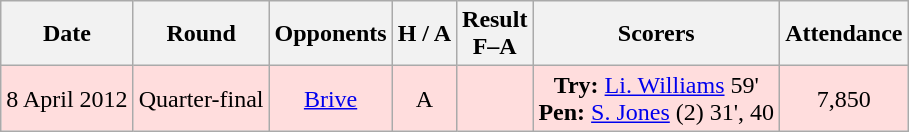<table class="wikitable" style="text-align:center">
<tr>
<th>Date</th>
<th>Round</th>
<th>Opponents</th>
<th>H / A</th>
<th>Result<br>F–A</th>
<th>Scorers</th>
<th>Attendance</th>
</tr>
<tr bgcolor="ffdddd">
<td>8 April 2012</td>
<td>Quarter-final</td>
<td><a href='#'>Brive</a></td>
<td>A</td>
<td></td>
<td><strong>Try:</strong> <a href='#'>Li. Williams</a> 59'<br><strong>Pen:</strong> <a href='#'>S. Jones</a> (2) 31', 40</td>
<td>7,850</td>
</tr>
</table>
